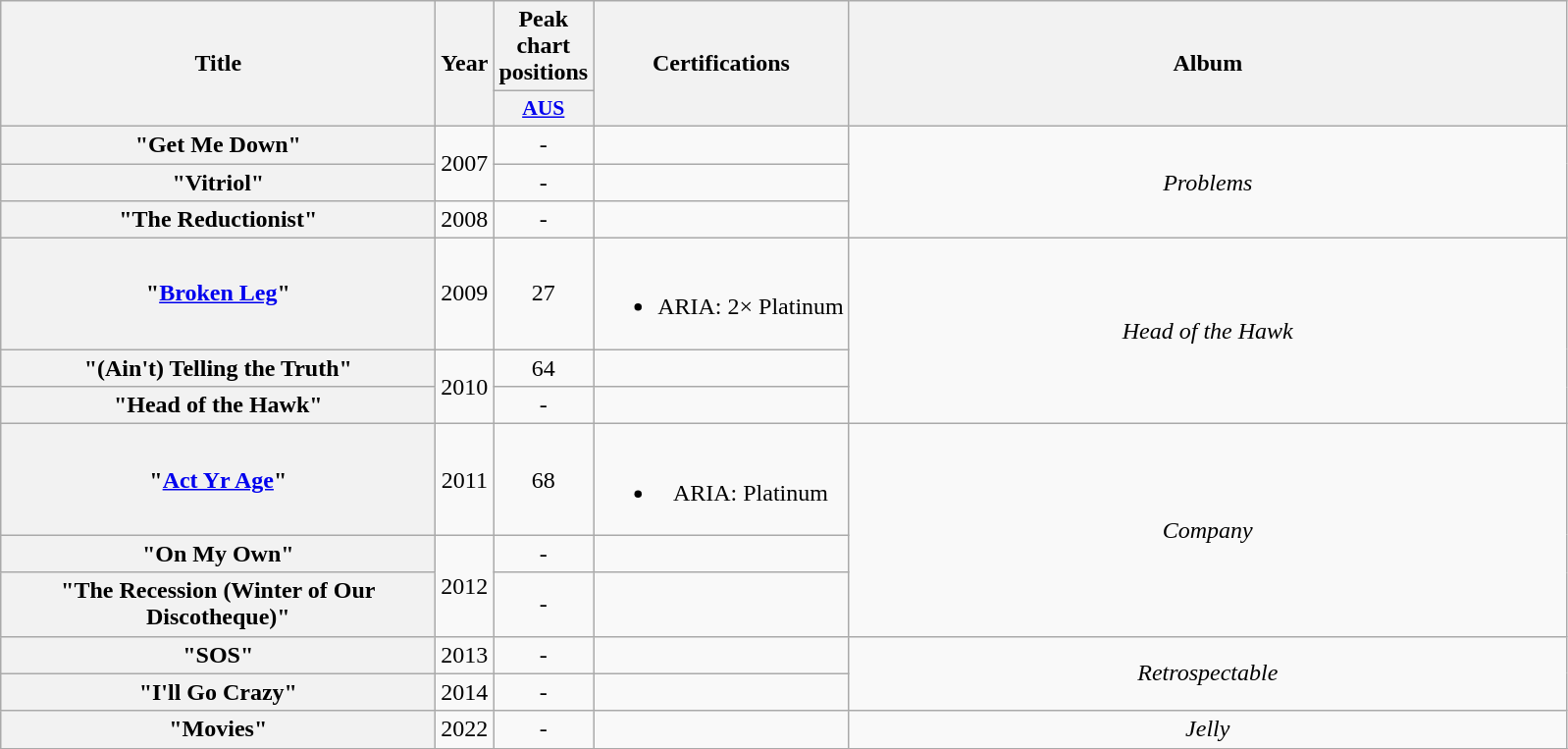<table class="wikitable plainrowheaders" style="text-align:center;">
<tr>
<th scope="col" rowspan="2" style="width:18em;">Title</th>
<th scope="col" rowspan="2" style="width:1em;">Year</th>
<th scope="col" colspan="1">Peak chart positions</th>
<th scope="col" rowspan="2">Certifications</th>
<th scope="col" rowspan="2" style="width:30em;">Album</th>
</tr>
<tr>
<th scope="col" style="width:3em;font-size:90%;"><a href='#'>AUS</a><br></th>
</tr>
<tr>
<th scope="row">"Get Me Down"</th>
<td rowspan="2">2007</td>
<td>-</td>
<td></td>
<td rowspan="3"><em>Problems</em></td>
</tr>
<tr>
<th scope="row">"Vitriol"</th>
<td>-</td>
<td></td>
</tr>
<tr>
<th scope="row">"The Reductionist"</th>
<td>2008</td>
<td>-</td>
<td></td>
</tr>
<tr>
<th scope="row">"<a href='#'>Broken Leg</a>"</th>
<td>2009</td>
<td>27</td>
<td><br><ul><li>ARIA: 2× Platinum</li></ul></td>
<td rowspan="3"><em>Head of the Hawk</em></td>
</tr>
<tr>
<th scope="row">"(Ain't) Telling the Truth"</th>
<td rowspan="2">2010</td>
<td>64</td>
<td></td>
</tr>
<tr>
<th scope="row">"Head of the Hawk"</th>
<td>-</td>
<td></td>
</tr>
<tr>
<th scope="row">"<a href='#'>Act Yr Age</a>"</th>
<td>2011</td>
<td>68</td>
<td><br><ul><li>ARIA: Platinum</li></ul></td>
<td rowspan="3"><em>Company</em></td>
</tr>
<tr>
<th scope="row">"On My Own"</th>
<td rowspan="2">2012</td>
<td>-</td>
<td></td>
</tr>
<tr>
<th scope="row">"The Recession (Winter of Our Discotheque)"</th>
<td>-</td>
<td></td>
</tr>
<tr>
<th scope="row">"SOS"</th>
<td>2013</td>
<td>-</td>
<td></td>
<td rowspan="2"><em>Retrospectable</em></td>
</tr>
<tr>
<th scope="row">"I'll Go Crazy"</th>
<td>2014</td>
<td>-</td>
<td></td>
</tr>
<tr>
<th scope="row">"Movies"</th>
<td>2022</td>
<td>-</td>
<td></td>
<td><em>Jelly</em></td>
</tr>
<tr>
</tr>
</table>
